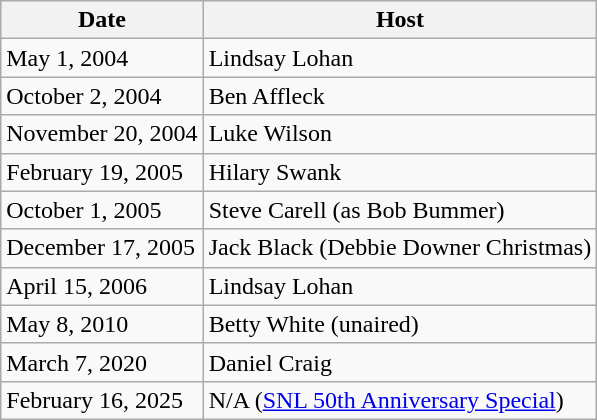<table class="wikitable">
<tr>
<th>Date</th>
<th>Host</th>
</tr>
<tr>
<td>May 1, 2004</td>
<td>Lindsay Lohan</td>
</tr>
<tr>
<td>October 2, 2004</td>
<td>Ben Affleck</td>
</tr>
<tr>
<td>November 20, 2004</td>
<td>Luke Wilson</td>
</tr>
<tr>
<td>February 19, 2005</td>
<td>Hilary Swank</td>
</tr>
<tr>
<td>October 1, 2005</td>
<td>Steve Carell (as Bob Bummer)</td>
</tr>
<tr>
<td>December 17, 2005</td>
<td>Jack Black (Debbie Downer Christmas)</td>
</tr>
<tr>
<td>April 15, 2006</td>
<td>Lindsay Lohan</td>
</tr>
<tr>
<td>May 8, 2010</td>
<td>Betty White (unaired)</td>
</tr>
<tr>
<td>March 7, 2020</td>
<td>Daniel Craig</td>
</tr>
<tr>
<td>February 16, 2025</td>
<td>N/A (<a href='#'>SNL 50th Anniversary Special</a>)</td>
</tr>
</table>
